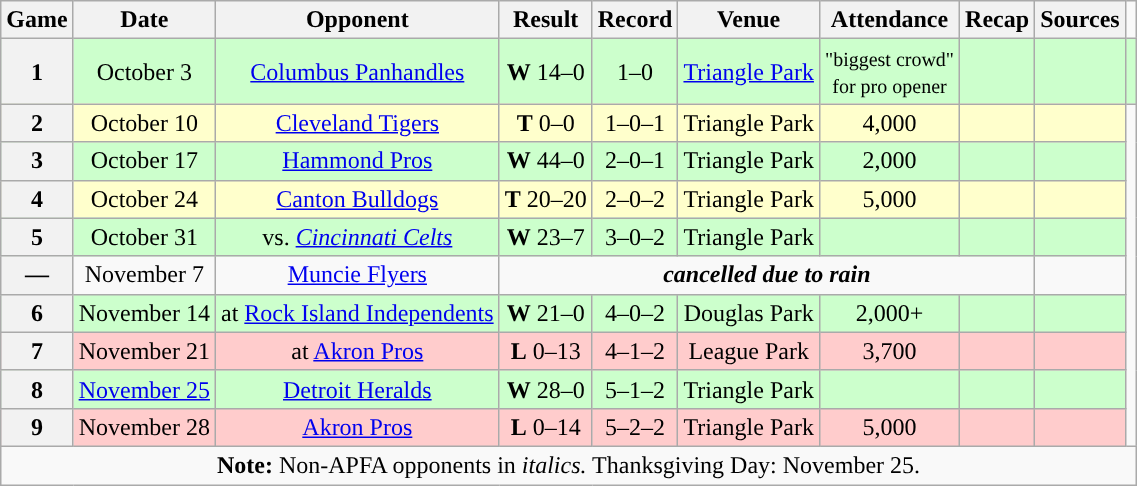<table class="wikitable" style="text-align:center">
<tr>
<th>Game</th>
<th>Date</th>
<th>Opponent</th>
<th>Result</th>
<th>Record</th>
<th>Venue</th>
<th>Attendance</th>
<th>Recap</th>
<th>Sources</th>
</tr>
<tr style="background:#cfc">
<th>1</th>
<td>October 3</td>
<td><a href='#'>Columbus Panhandles</a></td>
<td><strong>W</strong> 14–0</td>
<td>1–0</td>
<td><a href='#'>Triangle Park</a></td>
<td><small>"biggest crowd" <br>for pro opener</small></td>
<td></td>
<td></td>
<td></td>
</tr>
<tr style="background:#ffc">
<th>2</th>
<td>October 10</td>
<td><a href='#'>Cleveland Tigers</a></td>
<td><strong>T</strong> 0–0</td>
<td>1–0–1</td>
<td>Triangle Park</td>
<td>4,000</td>
<td></td>
<td></td>
</tr>
<tr style="background:#cfc">
<th>3</th>
<td>October 17</td>
<td><a href='#'>Hammond Pros</a></td>
<td><strong>W</strong> 44–0</td>
<td>2–0–1</td>
<td>Triangle Park</td>
<td>2,000</td>
<td></td>
<td></td>
</tr>
<tr style="background:#ffc">
<th>4</th>
<td>October 24</td>
<td><a href='#'>Canton Bulldogs</a></td>
<td><strong>T</strong> 20–20</td>
<td>2–0–2</td>
<td>Triangle Park</td>
<td>5,000</td>
<td></td>
<td></td>
</tr>
<tr style="background:#cfc">
<th>5</th>
<td>October 31</td>
<td>vs. <em><a href='#'>Cincinnati Celts</a></em></td>
<td><strong>W</strong> 23–7</td>
<td>3–0–2</td>
<td>Triangle Park</td>
<td></td>
<td></td>
<td></td>
</tr>
<tr>
<th>—</th>
<td>November 7</td>
<td><a href='#'>Muncie Flyers</a></td>
<td colspan="5"><strong><em>cancelled due to rain</em></strong></td>
<td></td>
</tr>
<tr style="background:#cfc">
<th>6</th>
<td>November 14</td>
<td>at <a href='#'>Rock Island Independents</a></td>
<td><strong>W</strong> 21–0</td>
<td>4–0–2</td>
<td>Douglas Park</td>
<td>2,000+</td>
<td></td>
<td></td>
</tr>
<tr style="background:#fcc">
<th>7</th>
<td>November 21</td>
<td>at <a href='#'>Akron Pros</a></td>
<td><strong>L</strong> 0–13</td>
<td>4–1–2</td>
<td>League Park</td>
<td>3,700</td>
<td></td>
<td></td>
</tr>
<tr style="background:#cfc">
<th>8</th>
<td><a href='#'>November 25</a></td>
<td><a href='#'>Detroit Heralds</a></td>
<td><strong>W</strong> 28–0</td>
<td>5–1–2</td>
<td>Triangle Park</td>
<td></td>
<td></td>
<td></td>
</tr>
<tr style="background:#fcc">
<th>9</th>
<td>November 28</td>
<td><a href='#'>Akron Pros</a></td>
<td><strong>L</strong> 0–14</td>
<td>5–2–2</td>
<td>Triangle Park</td>
<td>5,000</td>
<td></td>
<td></td>
</tr>
<tr>
<td colspan="10"><strong>Note:</strong> Non-APFA opponents in <em>italics.</em> Thanksgiving Day: November 25.</td>
</tr>
</table>
